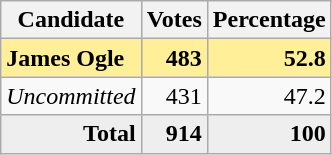<table class="wikitable" style="text-align:right;">
<tr>
<th>Candidate</th>
<th>Votes</th>
<th>Percentage</th>
</tr>
<tr style="background:#ffef99;">
<td style="text-align:left;"><strong>James Ogle</strong></td>
<td><strong>483</strong></td>
<td><strong>52.8</strong></td>
</tr>
<tr>
<td style="text-align:left;"><em>Uncommitted</em></td>
<td>431</td>
<td>47.2</td>
</tr>
<tr style="background:#eee;">
<td style="margin-right:0.50px"><strong>Total</strong></td>
<td style="margin-right:0.50px"><strong>914</strong></td>
<td style="margin-right:0.50px"><strong>100</strong></td>
</tr>
</table>
